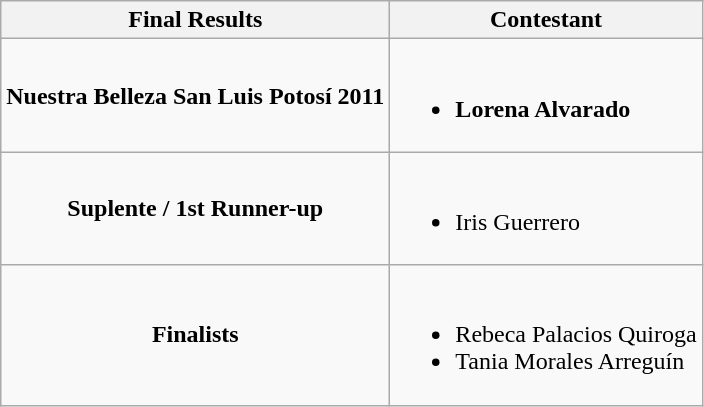<table class="wikitable">
<tr>
<th>Final Results</th>
<th>Contestant</th>
</tr>
<tr>
<td align="center"><strong>Nuestra Belleza San Luis Potosí 2011</strong></td>
<td><br><ul><li><strong>Lorena Alvarado</strong></li></ul></td>
</tr>
<tr>
<td align="center"><strong>Suplente / 1st Runner-up</strong></td>
<td><br><ul><li>Iris Guerrero</li></ul></td>
</tr>
<tr>
<td align="center"><strong>Finalists</strong></td>
<td><br><ul><li>Rebeca Palacios Quiroga</li><li>Tania Morales Arreguín</li></ul></td>
</tr>
</table>
